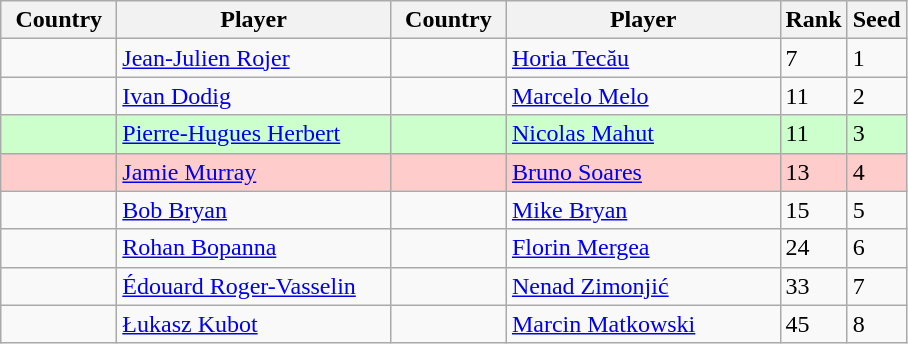<table class="sortable wikitable">
<tr>
<th width="70">Country</th>
<th width="175">Player</th>
<th width="70">Country</th>
<th width="175">Player</th>
<th>Rank</th>
<th>Seed</th>
</tr>
<tr>
<td></td>
<td><a href='#'>Jean-Julien Rojer</a></td>
<td></td>
<td><a href='#'>Horia Tecău</a></td>
<td>7</td>
<td>1</td>
</tr>
<tr>
<td></td>
<td><a href='#'>Ivan Dodig</a></td>
<td></td>
<td><a href='#'>Marcelo Melo</a></td>
<td>11</td>
<td>2</td>
</tr>
<tr style="background:#cfc;">
<td></td>
<td><a href='#'>Pierre-Hugues Herbert</a></td>
<td></td>
<td><a href='#'>Nicolas Mahut</a></td>
<td>11</td>
<td>3</td>
</tr>
<tr style="background:#fcc;">
<td></td>
<td><a href='#'>Jamie Murray</a></td>
<td></td>
<td><a href='#'>Bruno Soares</a></td>
<td>13</td>
<td>4</td>
</tr>
<tr>
<td></td>
<td><a href='#'>Bob Bryan</a></td>
<td></td>
<td><a href='#'>Mike Bryan</a></td>
<td>15</td>
<td>5</td>
</tr>
<tr>
<td></td>
<td><a href='#'>Rohan Bopanna</a></td>
<td></td>
<td><a href='#'>Florin Mergea</a></td>
<td>24</td>
<td>6</td>
</tr>
<tr>
<td></td>
<td><a href='#'>Édouard Roger-Vasselin</a></td>
<td></td>
<td><a href='#'>Nenad Zimonjić</a></td>
<td>33</td>
<td>7</td>
</tr>
<tr>
<td></td>
<td><a href='#'>Łukasz Kubot</a></td>
<td></td>
<td><a href='#'>Marcin Matkowski</a></td>
<td>45</td>
<td>8</td>
</tr>
</table>
